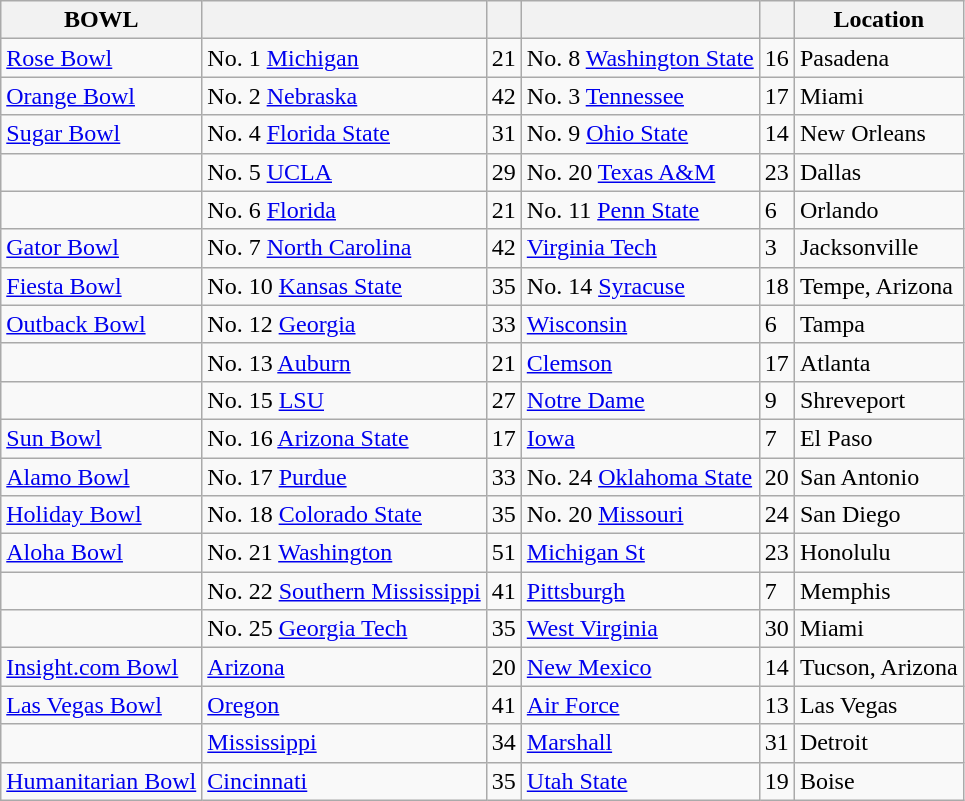<table class="wikitable">
<tr>
<th>BOWL</th>
<th></th>
<th></th>
<th></th>
<th></th>
<th>Location</th>
</tr>
<tr>
<td><a href='#'>Rose Bowl</a></td>
<td>No. 1 <a href='#'>Michigan</a></td>
<td>21</td>
<td>No. 8 <a href='#'>Washington State</a></td>
<td>16</td>
<td>Pasadena</td>
</tr>
<tr>
<td><a href='#'>Orange Bowl</a></td>
<td>No. 2 <a href='#'>Nebraska</a></td>
<td>42</td>
<td>No. 3 <a href='#'>Tennessee</a></td>
<td>17</td>
<td>Miami</td>
</tr>
<tr>
<td><a href='#'>Sugar Bowl</a></td>
<td>No. 4 <a href='#'>Florida State</a></td>
<td>31</td>
<td>No. 9 <a href='#'>Ohio State</a></td>
<td>14</td>
<td>New Orleans</td>
</tr>
<tr>
<td></td>
<td>No. 5 <a href='#'>UCLA</a></td>
<td>29</td>
<td>No. 20 <a href='#'>Texas A&M</a></td>
<td>23</td>
<td>Dallas</td>
</tr>
<tr>
<td></td>
<td>No. 6 <a href='#'>Florida</a></td>
<td>21</td>
<td>No. 11 <a href='#'>Penn State</a></td>
<td>6</td>
<td>Orlando</td>
</tr>
<tr>
<td><a href='#'>Gator Bowl</a></td>
<td>No. 7 <a href='#'>North Carolina</a></td>
<td>42</td>
<td><a href='#'>Virginia Tech</a></td>
<td>3</td>
<td>Jacksonville</td>
</tr>
<tr>
<td><a href='#'>Fiesta Bowl</a></td>
<td>No. 10 <a href='#'>Kansas State</a></td>
<td>35</td>
<td>No. 14 <a href='#'>Syracuse</a></td>
<td>18</td>
<td>Tempe, Arizona</td>
</tr>
<tr>
<td><a href='#'>Outback Bowl</a></td>
<td>No. 12 <a href='#'>Georgia</a></td>
<td>33</td>
<td><a href='#'>Wisconsin</a></td>
<td>6</td>
<td>Tampa</td>
</tr>
<tr>
<td></td>
<td>No. 13 <a href='#'>Auburn</a></td>
<td>21</td>
<td><a href='#'>Clemson</a></td>
<td>17</td>
<td>Atlanta</td>
</tr>
<tr>
<td></td>
<td>No. 15 <a href='#'>LSU</a></td>
<td>27</td>
<td><a href='#'>Notre Dame</a></td>
<td>9</td>
<td>Shreveport</td>
</tr>
<tr>
<td><a href='#'>Sun Bowl</a></td>
<td>No. 16 <a href='#'>Arizona State</a></td>
<td>17</td>
<td><a href='#'>Iowa</a></td>
<td>7</td>
<td>El Paso</td>
</tr>
<tr>
<td><a href='#'>Alamo Bowl</a></td>
<td>No. 17 <a href='#'>Purdue</a></td>
<td>33</td>
<td>No. 24 <a href='#'>Oklahoma State</a></td>
<td>20</td>
<td>San Antonio</td>
</tr>
<tr>
<td><a href='#'>Holiday Bowl</a></td>
<td>No. 18 <a href='#'>Colorado State</a></td>
<td>35</td>
<td>No. 20 <a href='#'>Missouri</a></td>
<td>24</td>
<td>San Diego</td>
</tr>
<tr>
<td><a href='#'>Aloha Bowl</a></td>
<td>No. 21 <a href='#'>Washington</a></td>
<td>51</td>
<td><a href='#'>Michigan St</a></td>
<td>23</td>
<td>Honolulu</td>
</tr>
<tr>
<td></td>
<td>No. 22 <a href='#'>Southern Mississippi</a></td>
<td>41</td>
<td><a href='#'>Pittsburgh</a></td>
<td>7</td>
<td>Memphis</td>
</tr>
<tr>
<td></td>
<td>No. 25 <a href='#'>Georgia Tech</a></td>
<td>35</td>
<td><a href='#'>West Virginia</a></td>
<td>30</td>
<td>Miami</td>
</tr>
<tr>
<td><a href='#'>Insight.com Bowl</a></td>
<td><a href='#'>Arizona</a></td>
<td>20</td>
<td><a href='#'>New Mexico</a></td>
<td>14</td>
<td>Tucson, Arizona</td>
</tr>
<tr>
<td><a href='#'>Las Vegas Bowl</a></td>
<td><a href='#'>Oregon</a></td>
<td>41</td>
<td><a href='#'>Air Force</a></td>
<td>13</td>
<td>Las Vegas</td>
</tr>
<tr>
<td></td>
<td><a href='#'>Mississippi</a></td>
<td>34</td>
<td><a href='#'>Marshall</a></td>
<td>31</td>
<td>Detroit</td>
</tr>
<tr>
<td><a href='#'>Humanitarian Bowl</a></td>
<td><a href='#'>Cincinnati</a></td>
<td>35</td>
<td><a href='#'>Utah State</a></td>
<td>19</td>
<td>Boise</td>
</tr>
</table>
